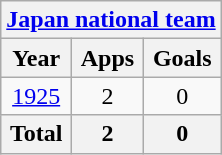<table class="wikitable" style="text-align:center">
<tr>
<th colspan=3><a href='#'>Japan national team</a></th>
</tr>
<tr>
<th>Year</th>
<th>Apps</th>
<th>Goals</th>
</tr>
<tr>
<td><a href='#'>1925</a></td>
<td>2</td>
<td>0</td>
</tr>
<tr>
<th>Total</th>
<th>2</th>
<th>0</th>
</tr>
</table>
